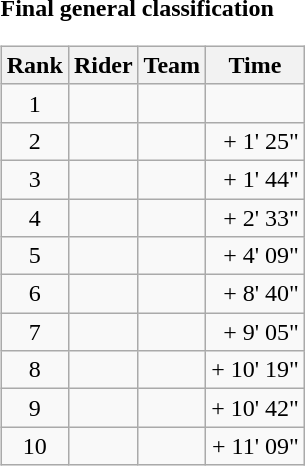<table>
<tr>
<td><strong>Final general classification</strong><br><table class="wikitable">
<tr>
<th scope="col">Rank</th>
<th scope="col">Rider</th>
<th scope="col">Team</th>
<th scope="col">Time</th>
</tr>
<tr>
<td style="text-align:center;">1</td>
<td></td>
<td></td>
<td style="text-align:right;"></td>
</tr>
<tr>
<td style="text-align:center;">2</td>
<td></td>
<td></td>
<td style="text-align:right;">+ 1' 25"</td>
</tr>
<tr>
<td style="text-align:center;">3</td>
<td></td>
<td></td>
<td style="text-align:right;">+ 1' 44"</td>
</tr>
<tr>
<td style="text-align:center;">4</td>
<td></td>
<td></td>
<td style="text-align:right;">+ 2' 33"</td>
</tr>
<tr>
<td style="text-align:center;">5</td>
<td></td>
<td></td>
<td style="text-align:right;">+ 4' 09"</td>
</tr>
<tr>
<td style="text-align:center;">6</td>
<td></td>
<td></td>
<td style="text-align:right;">+ 8' 40"</td>
</tr>
<tr>
<td style="text-align:center;">7</td>
<td></td>
<td></td>
<td style="text-align:right;">+ 9' 05"</td>
</tr>
<tr>
<td style="text-align:center;">8</td>
<td></td>
<td></td>
<td style="text-align:right;">+ 10' 19"</td>
</tr>
<tr>
<td style="text-align:center;">9</td>
<td></td>
<td></td>
<td style="text-align:right;">+ 10' 42"</td>
</tr>
<tr>
<td style="text-align:center;">10</td>
<td></td>
<td></td>
<td style="text-align:right;">+ 11' 09"</td>
</tr>
</table>
</td>
</tr>
</table>
